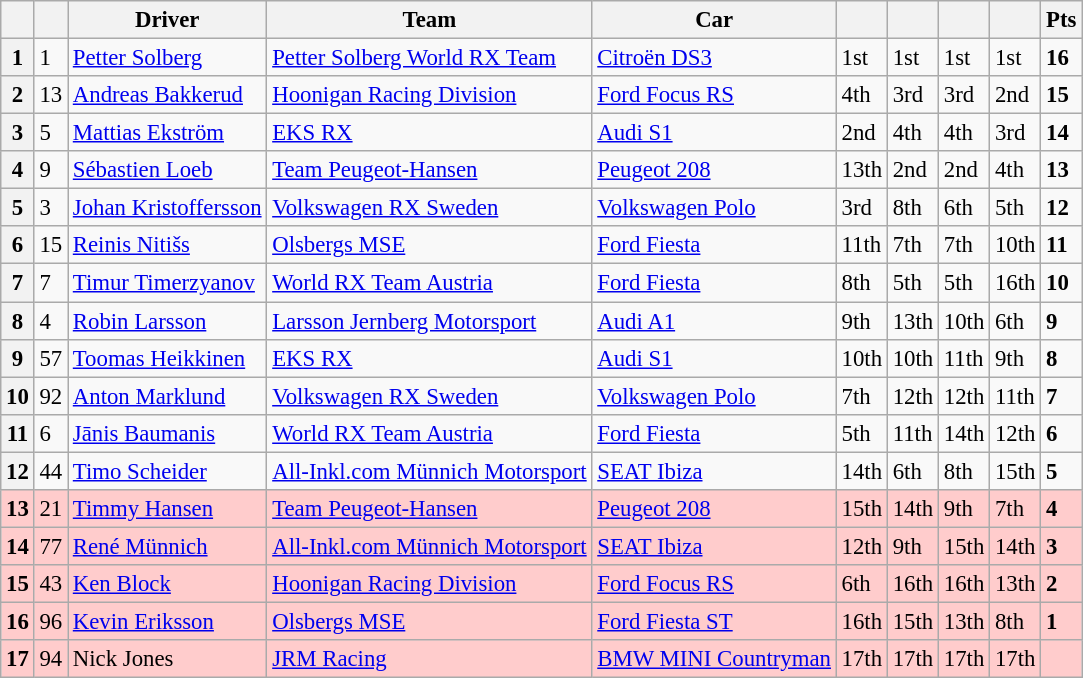<table class=wikitable style="font-size:95%">
<tr>
<th></th>
<th></th>
<th>Driver</th>
<th>Team</th>
<th>Car</th>
<th></th>
<th></th>
<th></th>
<th></th>
<th>Pts</th>
</tr>
<tr>
<th>1</th>
<td>1</td>
<td> <a href='#'>Petter Solberg</a></td>
<td><a href='#'>Petter Solberg World RX Team</a></td>
<td><a href='#'>Citroën DS3</a></td>
<td>1st</td>
<td>1st</td>
<td>1st</td>
<td>1st</td>
<td><strong>16</strong></td>
</tr>
<tr>
<th>2</th>
<td>13</td>
<td> <a href='#'>Andreas Bakkerud</a></td>
<td><a href='#'>Hoonigan Racing Division</a></td>
<td><a href='#'>Ford Focus RS</a></td>
<td>4th</td>
<td>3rd</td>
<td>3rd</td>
<td>2nd</td>
<td><strong>15</strong></td>
</tr>
<tr>
<th>3</th>
<td>5</td>
<td> <a href='#'>Mattias Ekström</a></td>
<td><a href='#'>EKS RX</a></td>
<td><a href='#'>Audi S1</a></td>
<td>2nd</td>
<td>4th</td>
<td>4th</td>
<td>3rd</td>
<td><strong>14</strong></td>
</tr>
<tr>
<th>4</th>
<td>9</td>
<td> <a href='#'>Sébastien Loeb</a></td>
<td><a href='#'>Team Peugeot-Hansen</a></td>
<td><a href='#'>Peugeot 208</a></td>
<td>13th</td>
<td>2nd</td>
<td>2nd</td>
<td>4th</td>
<td><strong>13</strong></td>
</tr>
<tr>
<th>5</th>
<td>3</td>
<td> <a href='#'>Johan Kristoffersson</a></td>
<td><a href='#'>Volkswagen RX Sweden</a></td>
<td><a href='#'>Volkswagen Polo</a></td>
<td>3rd</td>
<td>8th</td>
<td>6th</td>
<td>5th</td>
<td><strong>12</strong></td>
</tr>
<tr>
<th>6</th>
<td>15</td>
<td> <a href='#'>Reinis Nitišs</a></td>
<td><a href='#'>Olsbergs MSE</a></td>
<td><a href='#'>Ford Fiesta</a></td>
<td>11th</td>
<td>7th</td>
<td>7th</td>
<td>10th</td>
<td><strong>11</strong></td>
</tr>
<tr>
<th>7</th>
<td>7</td>
<td> <a href='#'>Timur Timerzyanov</a></td>
<td><a href='#'>World RX Team Austria</a></td>
<td><a href='#'>Ford Fiesta</a></td>
<td>8th</td>
<td>5th</td>
<td>5th</td>
<td>16th</td>
<td><strong>10</strong></td>
</tr>
<tr>
<th>8</th>
<td>4</td>
<td> <a href='#'>Robin Larsson</a></td>
<td><a href='#'>Larsson Jernberg Motorsport</a></td>
<td><a href='#'>Audi A1</a></td>
<td>9th</td>
<td>13th</td>
<td>10th</td>
<td>6th</td>
<td><strong>9</strong></td>
</tr>
<tr>
<th>9</th>
<td>57</td>
<td> <a href='#'>Toomas Heikkinen</a></td>
<td><a href='#'>EKS RX</a></td>
<td><a href='#'>Audi S1</a></td>
<td>10th</td>
<td>10th</td>
<td>11th</td>
<td>9th</td>
<td><strong>8</strong></td>
</tr>
<tr>
<th>10</th>
<td>92</td>
<td> <a href='#'>Anton Marklund</a></td>
<td><a href='#'>Volkswagen RX Sweden</a></td>
<td><a href='#'>Volkswagen Polo</a></td>
<td>7th</td>
<td>12th</td>
<td>12th</td>
<td>11th</td>
<td><strong>7</strong></td>
</tr>
<tr>
<th>11</th>
<td>6</td>
<td> <a href='#'>Jānis Baumanis</a></td>
<td><a href='#'>World RX Team Austria</a></td>
<td><a href='#'>Ford Fiesta</a></td>
<td>5th</td>
<td>11th</td>
<td>14th</td>
<td>12th</td>
<td><strong>6</strong></td>
</tr>
<tr>
<th>12</th>
<td>44</td>
<td> <a href='#'>Timo Scheider</a></td>
<td><a href='#'>All-Inkl.com Münnich Motorsport</a></td>
<td><a href='#'>SEAT Ibiza</a></td>
<td>14th</td>
<td>6th</td>
<td>8th</td>
<td>15th</td>
<td><strong>5</strong></td>
</tr>
<tr>
<th style="background:#ffcccc;">13</th>
<td style="background:#ffcccc;">21</td>
<td style="background:#ffcccc;"> <a href='#'>Timmy Hansen</a></td>
<td style="background:#ffcccc;"><a href='#'>Team Peugeot-Hansen</a></td>
<td style="background:#ffcccc;"><a href='#'>Peugeot 208</a></td>
<td style="background:#ffcccc;">15th</td>
<td style="background:#ffcccc;">14th</td>
<td style="background:#ffcccc;">9th</td>
<td style="background:#ffcccc;">7th</td>
<td style="background:#ffcccc;"><strong>4</strong></td>
</tr>
<tr>
<th style="background:#ffcccc;">14</th>
<td style="background:#ffcccc;">77</td>
<td style="background:#ffcccc;"> <a href='#'>René Münnich</a></td>
<td style="background:#ffcccc;"><a href='#'>All-Inkl.com Münnich Motorsport</a></td>
<td style="background:#ffcccc;"><a href='#'>SEAT Ibiza</a></td>
<td style="background:#ffcccc;">12th</td>
<td style="background:#ffcccc;">9th</td>
<td style="background:#ffcccc;">15th</td>
<td style="background:#ffcccc;">14th</td>
<td style="background:#ffcccc;"><strong>3</strong></td>
</tr>
<tr>
<th style="background:#ffcccc;">15</th>
<td style="background:#ffcccc;">43</td>
<td style="background:#ffcccc;"> <a href='#'>Ken Block</a></td>
<td style="background:#ffcccc;"><a href='#'>Hoonigan Racing Division</a></td>
<td style="background:#ffcccc;"><a href='#'>Ford Focus RS</a></td>
<td style="background:#ffcccc;">6th</td>
<td style="background:#ffcccc;">16th</td>
<td style="background:#ffcccc;">16th</td>
<td style="background:#ffcccc;">13th</td>
<td style="background:#ffcccc;"><strong>2</strong></td>
</tr>
<tr>
<th style="background:#ffcccc;">16</th>
<td style="background:#ffcccc;">96</td>
<td style="background:#ffcccc;"> <a href='#'>Kevin Eriksson</a></td>
<td style="background:#ffcccc;"><a href='#'>Olsbergs MSE</a></td>
<td style="background:#ffcccc;"><a href='#'>Ford Fiesta ST</a></td>
<td style="background:#ffcccc;">16th</td>
<td style="background:#ffcccc;">15th</td>
<td style="background:#ffcccc;">13th</td>
<td style="background:#ffcccc;">8th</td>
<td style="background:#ffcccc;"><strong>1</strong></td>
</tr>
<tr>
<th style="background:#ffcccc;">17</th>
<td style="background:#ffcccc;">94</td>
<td style="background:#ffcccc;"> Nick Jones</td>
<td style="background:#ffcccc;"><a href='#'>JRM Racing</a></td>
<td style="background:#ffcccc;"><a href='#'>BMW MINI Countryman</a></td>
<td style="background:#ffcccc;">17th</td>
<td style="background:#ffcccc;">17th</td>
<td style="background:#ffcccc;">17th</td>
<td style="background:#ffcccc;">17th</td>
<td style="background:#ffcccc;"></td>
</tr>
</table>
